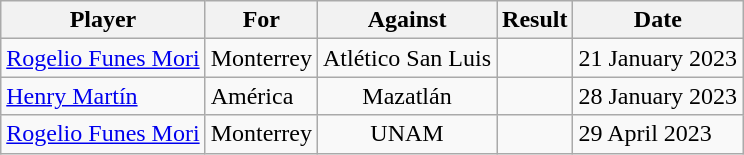<table class="wikitable sortable">
<tr>
<th>Player</th>
<th>For</th>
<th>Against</th>
<th>Result</th>
<th>Date</th>
</tr>
<tr>
<td> <a href='#'>Rogelio Funes Mori</a></td>
<td>Monterrey</td>
<td align=center>Atlético San Luis</td>
<td align=center></td>
<td>21 January 2023</td>
</tr>
<tr>
<td> <a href='#'>Henry Martín</a></td>
<td>América</td>
<td align=center>Mazatlán</td>
<td align=center></td>
<td>28 January 2023</td>
</tr>
<tr>
<td> <a href='#'>Rogelio Funes Mori</a></td>
<td>Monterrey</td>
<td align=center>UNAM</td>
<td align=center></td>
<td>29 April 2023</td>
</tr>
</table>
